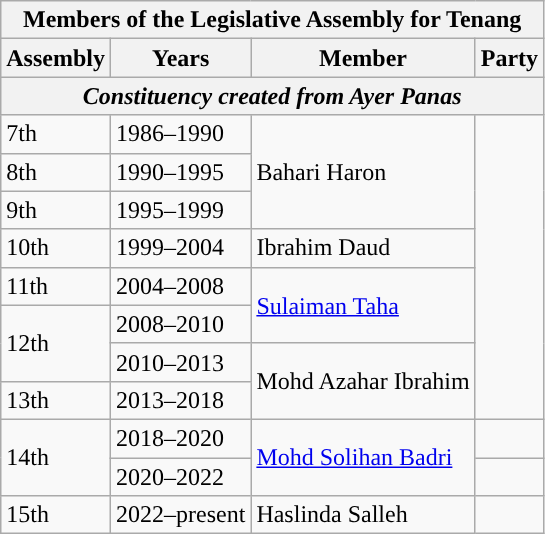<table class=wikitable>
<tr>
<th colspan=4>Members of the Legislative Assembly for Tenang</th>
</tr>
<tr>
<th>Assembly</th>
<th>Years</th>
<th>Member</th>
<th>Party</th>
</tr>
<tr>
<th colspan=4 align=center><em>Constituency created from Ayer Panas</em></th>
</tr>
<tr>
<td>7th</td>
<td>1986–1990</td>
<td rowspan="3">Bahari Haron</td>
<td rowspan="8"></td>
</tr>
<tr>
<td>8th</td>
<td>1990–1995</td>
</tr>
<tr>
<td>9th</td>
<td>1995–1999</td>
</tr>
<tr>
<td>10th</td>
<td>1999–2004</td>
<td>Ibrahim Daud</td>
</tr>
<tr>
<td>11th</td>
<td>2004–2008</td>
<td rowspan="2"><a href='#'>Sulaiman Taha</a></td>
</tr>
<tr>
<td rowspan="2">12th</td>
<td>2008–2010</td>
</tr>
<tr>
<td>2010–2013</td>
<td rowspan="2">Mohd Azahar Ibrahim</td>
</tr>
<tr>
<td>13th</td>
<td>2013–2018</td>
</tr>
<tr>
<td rowspan="2">14th</td>
<td>2018–2020</td>
<td rowspan="2"><a href='#'>Mohd Solihan Badri</a></td>
<td></td>
</tr>
<tr>
<td>2020–2022</td>
<td></td>
</tr>
<tr>
<td>15th</td>
<td>2022–present</td>
<td>Haslinda Salleh</td>
<td></td>
</tr>
</table>
